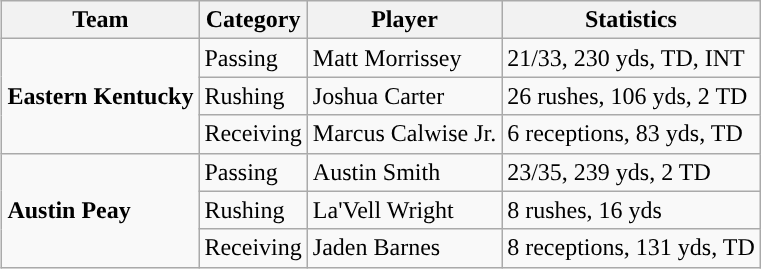<table class="wikitable" style="float: right;">
<tr>
<th>Team</th>
<th>Category</th>
<th>Player</th>
<th>Statistics</th>
</tr>
<tr>
<td rowspan=3><strong>Eastern Kentucky</strong></td>
<td>Passing</td>
<td>Matt Morrissey</td>
<td>21/33, 230 yds, TD, INT</td>
</tr>
<tr>
<td>Rushing</td>
<td>Joshua Carter</td>
<td>26 rushes, 106 yds, 2 TD</td>
</tr>
<tr>
<td>Receiving</td>
<td>Marcus Calwise Jr.</td>
<td>6 receptions, 83 yds, TD</td>
</tr>
<tr>
<td rowspan=3><strong>Austin Peay</strong></td>
<td>Passing</td>
<td>Austin Smith</td>
<td>23/35, 239 yds, 2 TD</td>
</tr>
<tr>
<td>Rushing</td>
<td>La'Vell Wright</td>
<td>8 rushes, 16 yds</td>
</tr>
<tr>
<td>Receiving</td>
<td>Jaden Barnes</td>
<td>8 receptions, 131 yds, TD</td>
</tr>
</table>
